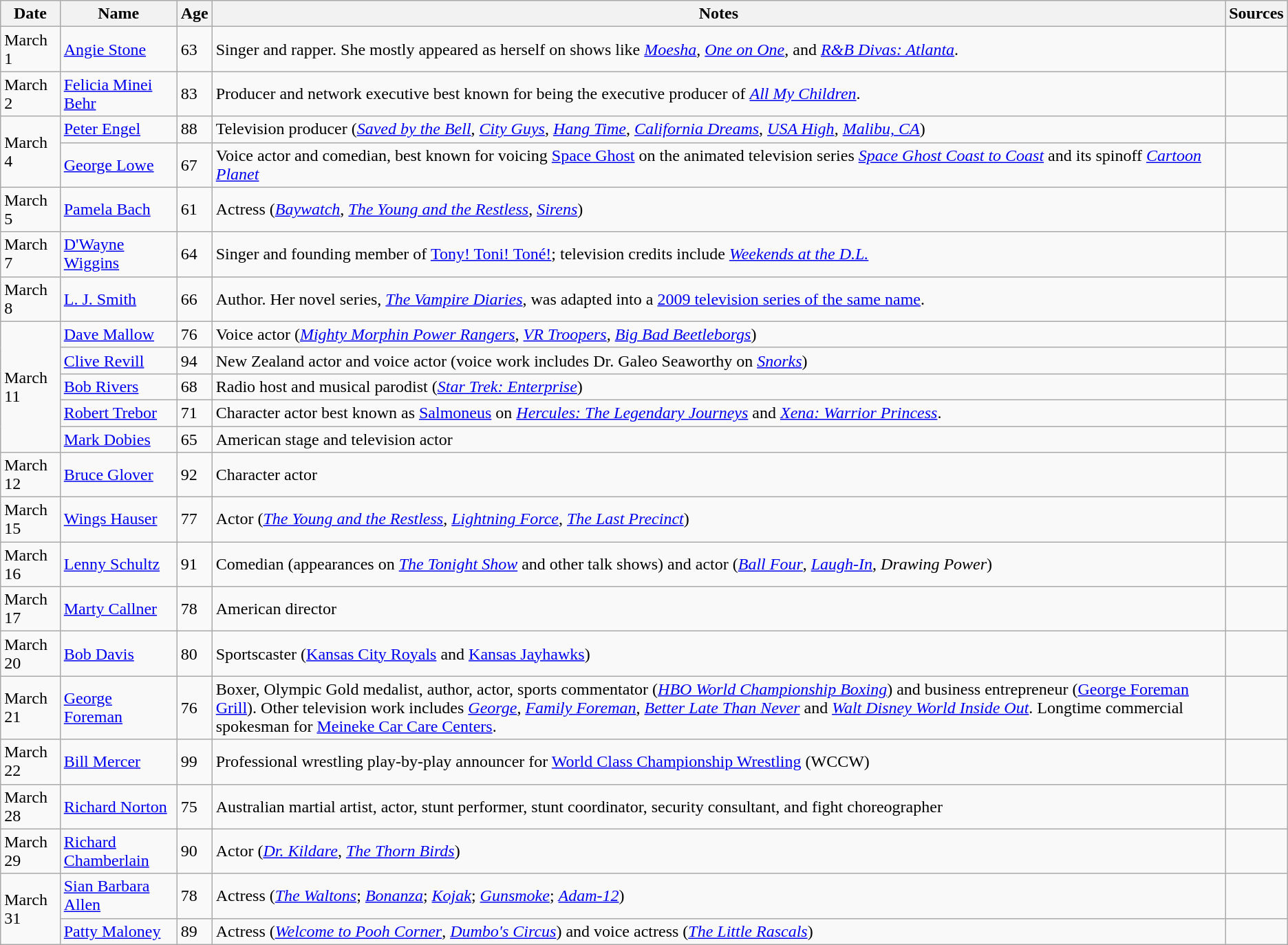<table class="wikitable sortable">
<tr>
<th>Date</th>
<th>Name</th>
<th>Age</th>
<th>Notes</th>
<th>Sources</th>
</tr>
<tr>
<td>March 1</td>
<td><a href='#'>Angie Stone</a></td>
<td>63</td>
<td>Singer and rapper. She mostly appeared as herself on shows like <em><a href='#'>Moesha</a></em>, <em><a href='#'>One on One</a></em>, and <em><a href='#'>R&B Divas: Atlanta</a></em>.</td>
<td></td>
</tr>
<tr>
<td>March 2</td>
<td><a href='#'>Felicia Minei Behr</a></td>
<td>83</td>
<td>Producer and network executive best known for being the executive producer of <em><a href='#'>All My Children</a></em>.</td>
<td></td>
</tr>
<tr>
<td rowspan=2>March 4</td>
<td><a href='#'>Peter Engel</a></td>
<td>88</td>
<td>Television producer (<em><a href='#'>Saved by the Bell</a></em>, <em><a href='#'>City Guys</a></em>, <em><a href='#'>Hang Time</a></em>, <em><a href='#'>California Dreams</a></em>, <em><a href='#'>USA High</a></em>, <em><a href='#'>Malibu, CA</a></em>)</td>
<td></td>
</tr>
<tr>
<td><a href='#'>George Lowe</a></td>
<td>67</td>
<td>Voice actor and comedian, best known for voicing <a href='#'>Space Ghost</a> on the animated television series <em><a href='#'>Space Ghost Coast to Coast</a></em> and its spinoff <em><a href='#'>Cartoon Planet</a></em></td>
<td></td>
</tr>
<tr>
<td>March 5</td>
<td><a href='#'>Pamela Bach</a></td>
<td>61</td>
<td>Actress (<em><a href='#'>Baywatch</a></em>, <em><a href='#'>The Young and the Restless</a></em>, <em><a href='#'>Sirens</a></em>)</td>
<td></td>
</tr>
<tr>
<td>March 7</td>
<td><a href='#'>D'Wayne Wiggins</a></td>
<td>64</td>
<td>Singer and founding member of <a href='#'>Tony! Toni! Toné!</a>; television credits include <em><a href='#'>Weekends at the D.L.</a></em></td>
<td></td>
</tr>
<tr>
<td>March 8</td>
<td><a href='#'>L. J. Smith</a></td>
<td>66</td>
<td>Author. Her novel series, <em><a href='#'>The Vampire Diaries</a></em>, was adapted into a <a href='#'>2009 television series of the same name</a>.</td>
<td></td>
</tr>
<tr>
<td rowspan=5>March 11</td>
<td><a href='#'>Dave Mallow</a></td>
<td>76</td>
<td>Voice actor (<em><a href='#'>Mighty Morphin Power Rangers</a></em>, <em><a href='#'>VR Troopers</a></em>, <em><a href='#'>Big Bad Beetleborgs</a></em>)</td>
<td></td>
</tr>
<tr>
<td><a href='#'>Clive Revill</a></td>
<td>94</td>
<td>New Zealand actor and voice actor (voice work includes Dr. Galeo Seaworthy on <em><a href='#'>Snorks</a></em>)</td>
<td></td>
</tr>
<tr>
<td><a href='#'>Bob Rivers</a></td>
<td>68</td>
<td>Radio host and musical parodist (<em><a href='#'>Star Trek: Enterprise</a></em>)</td>
<td></td>
</tr>
<tr>
<td><a href='#'>Robert Trebor</a></td>
<td>71</td>
<td>Character actor best known as <a href='#'>Salmoneus</a> on <em><a href='#'>Hercules: The Legendary Journeys</a></em> and <em><a href='#'>Xena: Warrior Princess</a></em>.</td>
<td></td>
</tr>
<tr>
<td><a href='#'>Mark Dobies</a></td>
<td>65</td>
<td>American stage and television actor</td>
<td></td>
</tr>
<tr>
<td>March 12</td>
<td><a href='#'>Bruce Glover</a></td>
<td>92</td>
<td>Character actor</td>
<td></td>
</tr>
<tr>
<td>March 15</td>
<td><a href='#'>Wings Hauser</a></td>
<td>77</td>
<td>Actor (<em><a href='#'>The Young and the Restless</a></em>, <em><a href='#'>Lightning Force</a></em>, <em><a href='#'>The Last Precinct</a></em>)</td>
<td></td>
</tr>
<tr>
<td>March 16</td>
<td><a href='#'>Lenny Schultz</a></td>
<td>91</td>
<td>Comedian (appearances on <em><a href='#'>The Tonight Show</a></em> and other talk shows) and actor (<em><a href='#'>Ball Four</a></em>, <em><a href='#'>Laugh-In</a></em>, <em>Drawing Power</em>)</td>
<td></td>
</tr>
<tr>
<td>March 17</td>
<td><a href='#'>Marty Callner</a></td>
<td>78</td>
<td>American director</td>
<td></td>
</tr>
<tr>
<td>March 20</td>
<td><a href='#'>Bob Davis</a></td>
<td>80</td>
<td>Sportscaster (<a href='#'>Kansas City Royals</a> and <a href='#'>Kansas Jayhawks</a>)</td>
<td></td>
</tr>
<tr>
<td>March 21</td>
<td><a href='#'>George Foreman</a></td>
<td>76</td>
<td>Boxer, Olympic Gold medalist, author, actor, sports commentator (<em><a href='#'>HBO World Championship Boxing</a></em>) and business entrepreneur (<a href='#'>George Foreman Grill</a>). Other television work includes <em><a href='#'>George</a></em>, <em><a href='#'>Family Foreman</a></em>, <em><a href='#'>Better Late Than Never</a></em> and <em><a href='#'>Walt Disney World Inside Out</a></em>. Longtime commercial spokesman for <a href='#'>Meineke Car Care Centers</a>.</td>
<td></td>
</tr>
<tr>
<td>March 22</td>
<td><a href='#'>Bill Mercer</a></td>
<td>99</td>
<td>Professional wrestling play-by-play announcer for <a href='#'>World Class Championship Wrestling</a> (WCCW)</td>
<td></td>
</tr>
<tr>
<td>March 28</td>
<td><a href='#'>Richard Norton</a></td>
<td>75</td>
<td>Australian martial artist, actor, stunt performer, stunt coordinator, security consultant, and fight choreographer</td>
<td></td>
</tr>
<tr>
<td>March 29</td>
<td><a href='#'>Richard Chamberlain</a></td>
<td>90</td>
<td>Actor (<em><a href='#'>Dr. Kildare</a></em>, <em><a href='#'>The Thorn Birds</a></em>)</td>
<td></td>
</tr>
<tr>
<td rowspan=2>March 31</td>
<td><a href='#'>Sian Barbara Allen</a></td>
<td>78</td>
<td>Actress (<em><a href='#'>The Waltons</a></em>; <em><a href='#'>Bonanza</a></em>; <em><a href='#'>Kojak</a></em>; <em><a href='#'>Gunsmoke</a></em>; <em><a href='#'>Adam-12</a></em>)</td>
<td></td>
</tr>
<tr>
<td><a href='#'>Patty Maloney</a></td>
<td>89</td>
<td>Actress (<em><a href='#'>Welcome to Pooh Corner</a></em>, <em><a href='#'>Dumbo's Circus</a></em>) and voice actress (<em><a href='#'>The Little Rascals</a></em>)</td>
<td></td>
</tr>
</table>
